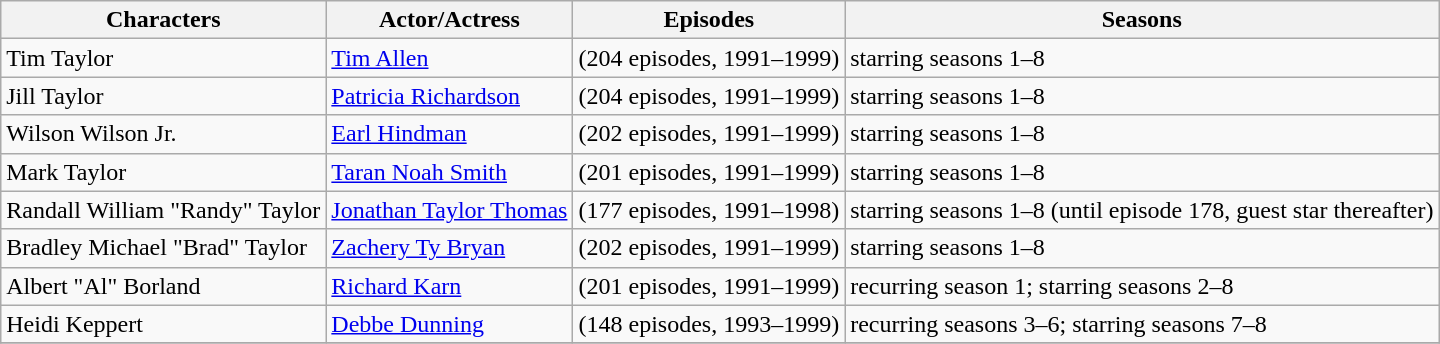<table class="wikitable sortable">
<tr>
<th>Characters</th>
<th>Actor/Actress</th>
<th>Episodes</th>
<th>Seasons</th>
</tr>
<tr>
<td>Tim Taylor</td>
<td><a href='#'>Tim Allen</a></td>
<td>(204 episodes, 1991–1999)</td>
<td>starring seasons 1–8</td>
</tr>
<tr>
<td>Jill Taylor</td>
<td><a href='#'>Patricia Richardson</a></td>
<td>(204 episodes, 1991–1999)</td>
<td>starring seasons 1–8</td>
</tr>
<tr>
<td>Wilson Wilson Jr.</td>
<td><a href='#'>Earl Hindman</a></td>
<td>(202 episodes, 1991–1999)</td>
<td>starring seasons 1–8</td>
</tr>
<tr>
<td>Mark Taylor</td>
<td><a href='#'>Taran Noah Smith</a></td>
<td>(201 episodes, 1991–1999)</td>
<td>starring seasons 1–8</td>
</tr>
<tr>
<td>Randall William "Randy" Taylor</td>
<td><a href='#'>Jonathan Taylor Thomas</a></td>
<td>(177 episodes, 1991–1998)</td>
<td>starring seasons 1–8 (until episode 178, guest star thereafter)</td>
</tr>
<tr>
<td>Bradley Michael "Brad" Taylor</td>
<td><a href='#'>Zachery Ty Bryan</a></td>
<td>(202 episodes, 1991–1999)</td>
<td>starring seasons 1–8</td>
</tr>
<tr>
<td>Albert "Al" Borland</td>
<td><a href='#'>Richard Karn</a></td>
<td>(201 episodes, 1991–1999)</td>
<td>recurring season 1; starring seasons 2–8</td>
</tr>
<tr>
<td>Heidi Keppert</td>
<td><a href='#'>Debbe Dunning</a></td>
<td>(148 episodes, 1993–1999)</td>
<td>recurring seasons 3–6; starring seasons 7–8</td>
</tr>
<tr>
</tr>
</table>
